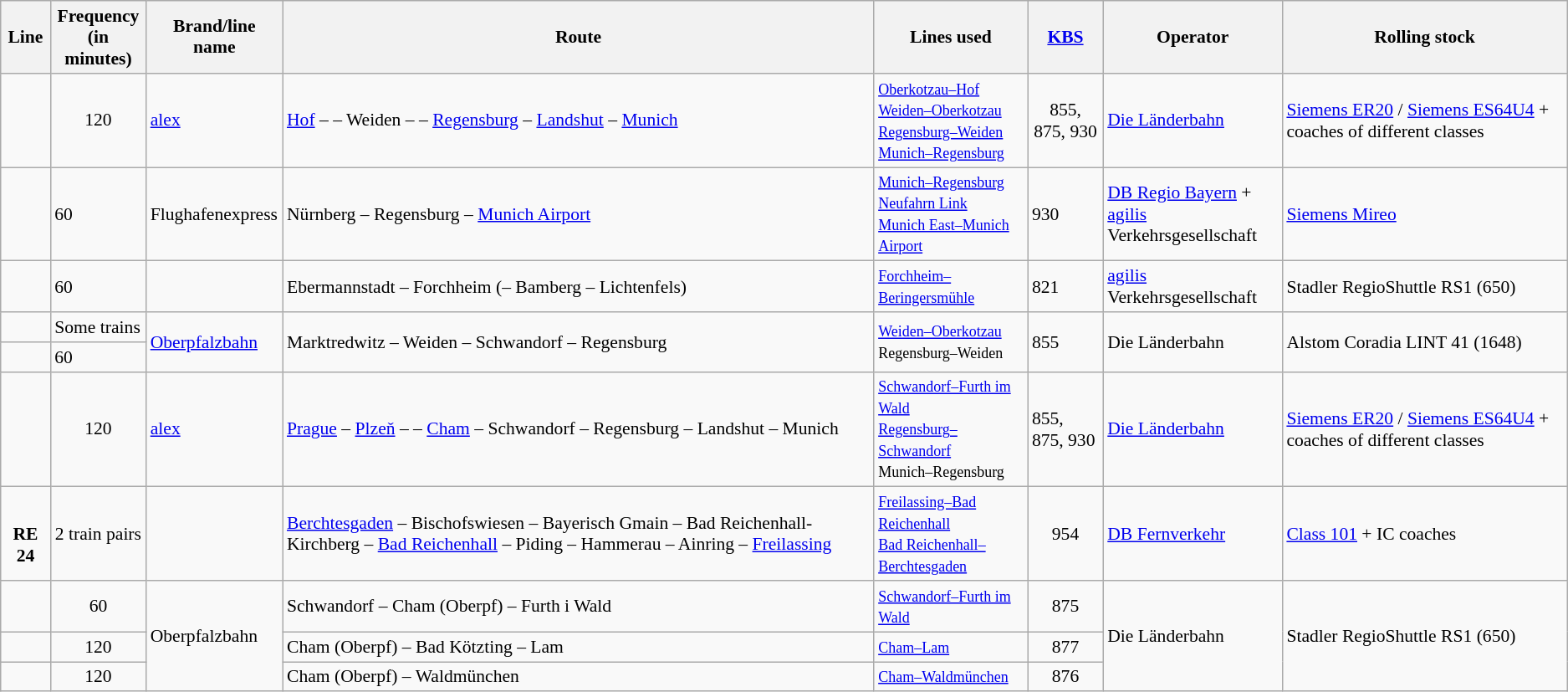<table class="wikitable sortable" style="font-size:90%">
<tr class="hintergrundfarbe5">
<th>Line</th>
<th>Frequency<br>(in minutes)</th>
<th>Brand/line name</th>
<th class="unsortable">Route</th>
<th class="unsortable">Lines used</th>
<th><a href='#'>KBS</a></th>
<th>Operator</th>
<th>Rolling stock</th>
</tr>
<tr id="RE 2">
<td align="center"></td>
<td align="center">120</td>
<td><a href='#'>alex</a></td>
<td><a href='#'>Hof</a> –  – Weiden –  – <a href='#'>Regensburg</a> – <a href='#'>Landshut</a> – <a href='#'>Munich</a></td>
<td><small><a href='#'>Oberkotzau–Hof</a><br><a href='#'>Weiden–Oberkotzau</a><br><a href='#'>Regensburg–Weiden</a><br><a href='#'>Munich–Regensburg</a></small></td>
<td align="center">855, 875, 930</td>
<td><a href='#'>Die Länderbahn</a></td>
<td><a href='#'>Siemens ER20</a> / <a href='#'>Siemens ES64U4</a> + coaches of different classes</td>
</tr>
<tr>
<td></td>
<td>60</td>
<td>Flughafenexpress</td>
<td>Nürnberg – Regensburg – <a href='#'>Munich Airport</a></td>
<td><small><a href='#'>Munich–Regensburg</a><br><a href='#'>Neufahrn Link</a><br><a href='#'>Munich East–Munich Airport</a></small></td>
<td>930</td>
<td><a href='#'>DB Regio Bayern</a> +<br><a href='#'>agilis</a> Verkehrsgesellschaft</td>
<td><a href='#'>Siemens Mireo</a></td>
</tr>
<tr>
<td></td>
<td>60</td>
<td></td>
<td>Ebermannstadt – Forchheim (– Bamberg – Lichtenfels)</td>
<td><a href='#'><small>Forchheim–Beringersmühle</small></a></td>
<td>821</td>
<td><a href='#'>agilis</a> Verkehrsgesellschaft</td>
<td>Stadler RegioShuttle RS1 (650)</td>
</tr>
<tr>
<td></td>
<td>Some trains</td>
<td rowspan="2"><a href='#'>Oberpfalzbahn</a></td>
<td rowspan="2">Marktredwitz – Weiden – Schwandorf – Regensburg</td>
<td rowspan="2"><small><a href='#'>Weiden–Oberkotzau</a><br>Regensburg–Weiden</small></td>
<td rowspan="2">855</td>
<td rowspan="2">Die Länderbahn</td>
<td rowspan="2">Alstom Coradia LINT 41 (1648)</td>
</tr>
<tr>
<td></td>
<td>60</td>
</tr>
<tr id="RE 25">
<td align="center"></td>
<td align="center">120</td>
<td><a href='#'>alex</a></td>
<td><a href='#'>Prague</a> – <a href='#'>Plzeň</a> –  – <a href='#'>Cham</a> – Schwandorf – Regensburg – Landshut – Munich</td>
<td><small><a href='#'>Schwandorf–Furth im Wald</a><br><a href='#'>Regensburg–Schwandorf</a><br>Munich–Regensburg</small></td>
<td>855, 875, 930</td>
<td><a href='#'>Die Länderbahn</a></td>
<td><a href='#'>Siemens ER20</a> / <a href='#'>Siemens ES64U4</a> + coaches of different classes</td>
</tr>
<tr id="RE 24">
<td align="center"><br><strong>RE 24</strong></td>
<td align="center">2 train pairs</td>
<td></td>
<td><a href='#'>Berchtesgaden</a> – Bischofswiesen – Bayerisch Gmain – Bad Reichenhall-Kirchberg – <a href='#'>Bad Reichenhall</a> – Piding – Hammerau – Ainring – <a href='#'>Freilassing</a></td>
<td><a href='#'><small>Freilassing–Bad Reichenhall</small></a><br><a href='#'><small>Bad Reichenhall–Berchtesgaden</small></a></td>
<td align="center">954</td>
<td><a href='#'>DB Fernverkehr</a></td>
<td><a href='#'>Class 101</a> + IC coaches</td>
</tr>
<tr id="RB 27">
<td align="center"></td>
<td align="center">60</td>
<td rowspan="3">Oberpfalzbahn</td>
<td>Schwandorf – Cham (Oberpf) – Furth i Wald</td>
<td><a href='#'><small>Schwandorf–Furth im Wald</small></a></td>
<td align="center">875</td>
<td rowspan="3">Die Länderbahn</td>
<td rowspan="3">Stadler RegioShuttle RS1 (650)</td>
</tr>
<tr id="RB 28">
<td align="center"></td>
<td align="center">120</td>
<td>Cham (Oberpf) – Bad Kötzting – Lam</td>
<td><a href='#'><small>Cham–Lam</small></a></td>
<td align="center">877</td>
</tr>
<tr id="RB 29">
<td align="center"></td>
<td align="center">120</td>
<td>Cham (Oberpf) – Waldmünchen</td>
<td><a href='#'><small>Cham–Waldmünchen</small></a></td>
<td align="center">876</td>
</tr>
</table>
